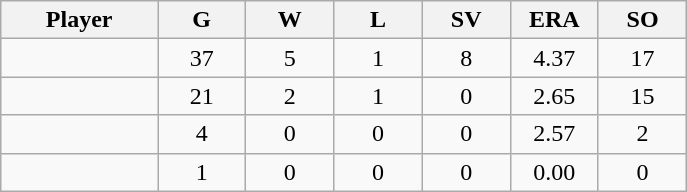<table class="wikitable sortable">
<tr>
<th bgcolor="#DDDDFF" width="16%">Player</th>
<th bgcolor="#DDDDFF" width="9%">G</th>
<th bgcolor="#DDDDFF" width="9%">W</th>
<th bgcolor="#DDDDFF" width="9%">L</th>
<th bgcolor="#DDDDFF" width="9%">SV</th>
<th bgcolor="#DDDDFF" width="9%">ERA</th>
<th bgcolor="#DDDDFF" width="9%">SO</th>
</tr>
<tr align="center">
<td></td>
<td>37</td>
<td>5</td>
<td>1</td>
<td>8</td>
<td>4.37</td>
<td>17</td>
</tr>
<tr align="center">
<td></td>
<td>21</td>
<td>2</td>
<td>1</td>
<td>0</td>
<td>2.65</td>
<td>15</td>
</tr>
<tr align="center">
<td></td>
<td>4</td>
<td>0</td>
<td>0</td>
<td>0</td>
<td>2.57</td>
<td>2</td>
</tr>
<tr align="center">
<td></td>
<td>1</td>
<td>0</td>
<td>0</td>
<td>0</td>
<td>0.00</td>
<td>0</td>
</tr>
</table>
